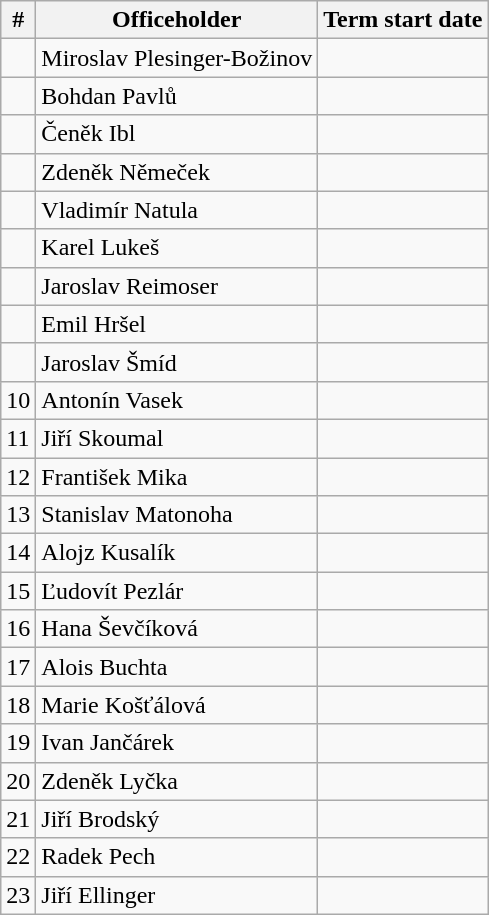<table class="wikitable sortable">
<tr>
<th style="text-align:center;"><strong>#</strong></th>
<th style="text-align:center;">Officeholder</th>
<th style="text-align:center;"><strong>Term start date</strong></th>
</tr>
<tr>
<td></td>
<td>Miroslav Plesinger-Božinov</td>
<td><br></td>
</tr>
<tr>
<td></td>
<td>Bohdan Pavlů</td>
<td></td>
</tr>
<tr>
<td></td>
<td>Čeněk Ibl</td>
<td></td>
</tr>
<tr>
<td></td>
<td>Zdeněk Němeček</td>
<td></td>
</tr>
<tr>
<td></td>
<td>Vladimír Natula</td>
<td></td>
</tr>
<tr>
<td></td>
<td>Karel Lukeš</td>
<td></td>
</tr>
<tr>
<td></td>
<td>Jaroslav Reimoser</td>
<td></td>
</tr>
<tr>
<td></td>
<td>Emil Hršel</td>
<td><br></td>
</tr>
<tr>
<td></td>
<td>Jaroslav Šmíd</td>
<td></td>
</tr>
<tr>
<td>10</td>
<td>Antonín Vasek</td>
<td></td>
</tr>
<tr>
<td>11</td>
<td>Jiří Skoumal</td>
<td></td>
</tr>
<tr>
<td>12</td>
<td>František Mika</td>
<td></td>
</tr>
<tr>
<td>13</td>
<td>Stanislav Matonoha</td>
<td></td>
</tr>
<tr>
<td>14</td>
<td>Alojz Kusalík</td>
<td></td>
</tr>
<tr>
<td>15</td>
<td>Ľudovít Pezlár</td>
<td></td>
</tr>
<tr>
<td>16</td>
<td>Hana Ševčíková</td>
<td></td>
</tr>
<tr>
<td>17</td>
<td>Alois Buchta</td>
<td></td>
</tr>
<tr>
<td>18</td>
<td>Marie Košťálová</td>
<td></td>
</tr>
<tr>
<td>19</td>
<td>Ivan Jančárek</td>
<td></td>
</tr>
<tr>
<td>20</td>
<td>Zdeněk Lyčka</td>
<td></td>
</tr>
<tr>
<td>21</td>
<td>Jiří Brodský</td>
<td></td>
</tr>
<tr>
<td>22</td>
<td>Radek Pech</td>
<td></td>
</tr>
<tr>
<td>23</td>
<td>Jiří Ellinger</td>
<td></td>
</tr>
</table>
